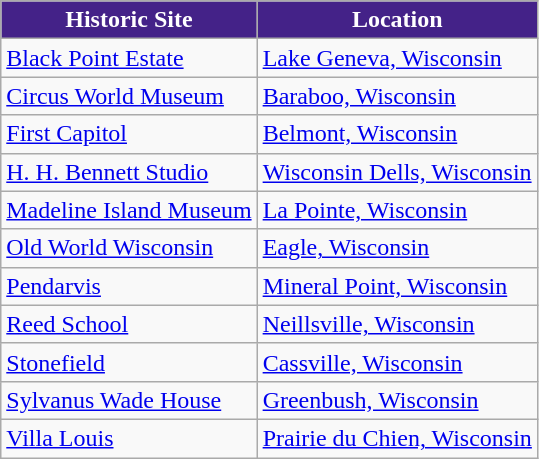<table class="wikitable">
<tr>
<th style="background: #428; color:#fff;">Historic Site</th>
<th style="background: #428; color:#fff;">Location</th>
</tr>
<tr>
<td><a href='#'>Black Point Estate</a></td>
<td><a href='#'>Lake Geneva, Wisconsin</a></td>
</tr>
<tr>
<td><a href='#'>Circus World Museum</a></td>
<td><a href='#'>Baraboo, Wisconsin</a></td>
</tr>
<tr>
<td><a href='#'>First Capitol</a></td>
<td><a href='#'>Belmont, Wisconsin</a></td>
</tr>
<tr>
<td><a href='#'>H. H. Bennett Studio</a></td>
<td><a href='#'>Wisconsin Dells, Wisconsin</a></td>
</tr>
<tr>
<td><a href='#'>Madeline Island Museum</a></td>
<td><a href='#'>La Pointe, Wisconsin</a></td>
</tr>
<tr>
<td><a href='#'>Old World Wisconsin</a></td>
<td><a href='#'>Eagle, Wisconsin</a></td>
</tr>
<tr>
<td><a href='#'>Pendarvis</a></td>
<td><a href='#'>Mineral Point, Wisconsin</a></td>
</tr>
<tr>
<td><a href='#'>Reed School</a></td>
<td><a href='#'>Neillsville, Wisconsin</a></td>
</tr>
<tr>
<td><a href='#'>Stonefield</a></td>
<td><a href='#'>Cassville, Wisconsin</a></td>
</tr>
<tr>
<td><a href='#'>Sylvanus Wade House</a></td>
<td><a href='#'>Greenbush, Wisconsin</a></td>
</tr>
<tr>
<td><a href='#'>Villa Louis</a></td>
<td><a href='#'>Prairie du Chien, Wisconsin</a></td>
</tr>
</table>
